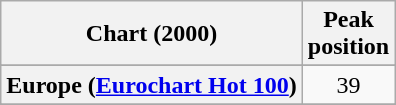<table class="wikitable sortable plainrowheaders" style="text-align:center">
<tr>
<th scope="col">Chart (2000)</th>
<th scope="col">Peak<br>position</th>
</tr>
<tr>
</tr>
<tr>
<th scope="row">Europe (<a href='#'>Eurochart Hot 100</a>)</th>
<td>39</td>
</tr>
<tr>
</tr>
<tr>
</tr>
</table>
